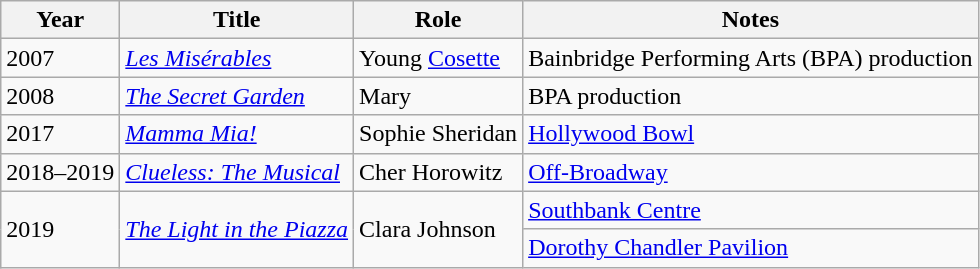<table class="wikitable sortable">
<tr>
<th>Year</th>
<th>Title</th>
<th>Role</th>
<th class="unsortable">Notes</th>
</tr>
<tr>
<td>2007</td>
<td><em><a href='#'>Les Misérables</a></em></td>
<td>Young <a href='#'>Cosette</a></td>
<td>Bainbridge Performing Arts (BPA) production</td>
</tr>
<tr>
<td>2008</td>
<td><em><a href='#'>The Secret Garden</a></em></td>
<td>Mary</td>
<td>BPA production</td>
</tr>
<tr>
<td>2017</td>
<td><em><a href='#'>Mamma Mia!</a></em></td>
<td>Sophie Sheridan</td>
<td><a href='#'>Hollywood Bowl</a></td>
</tr>
<tr>
<td>2018–2019</td>
<td><em><a href='#'>Clueless: The Musical</a></em></td>
<td>Cher Horowitz</td>
<td><a href='#'>Off-Broadway</a></td>
</tr>
<tr>
<td rowspan=2>2019</td>
<td rowspan=2><em><a href='#'>The Light in the Piazza</a></em></td>
<td rowspan=2>Clara Johnson</td>
<td><a href='#'>Southbank Centre</a></td>
</tr>
<tr>
<td><a href='#'>Dorothy Chandler Pavilion</a></td>
</tr>
</table>
